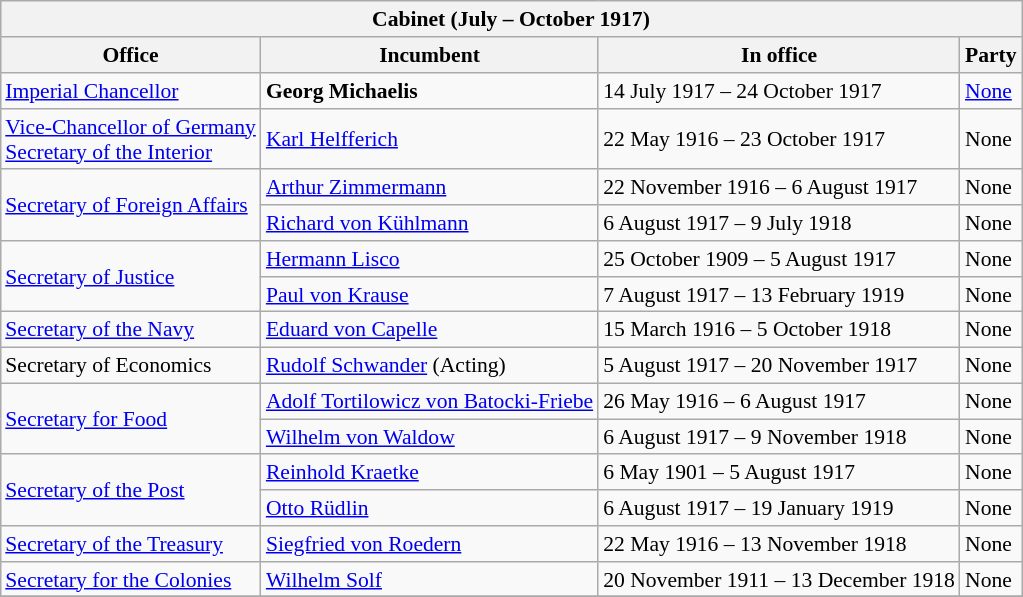<table class="wikitable" style="font-size: 90%;" align=right>
<tr>
<th colspan=4>Cabinet (July – October 1917) </th>
</tr>
<tr>
<th colspan=1>Office</th>
<th colspan=1>Incumbent</th>
<th colspan=1>In office</th>
<th colspan=1>Party</th>
</tr>
<tr>
<td><a href='#'>Imperial Chancellor</a></td>
<td><strong>Georg Michaelis</strong></td>
<td>14 July 1917 – 24 October 1917</td>
<td><a href='#'>None</a></td>
</tr>
<tr>
<td><a href='#'>Vice-Chancellor of Germany</a><br><a href='#'>Secretary of the Interior</a></td>
<td><a href='#'>Karl Helfferich</a></td>
<td>22 May 1916 – 23 October 1917</td>
<td>None</td>
</tr>
<tr>
<td rowspan=2><a href='#'>Secretary of Foreign Affairs</a></td>
<td><a href='#'>Arthur Zimmermann</a></td>
<td>22 November 1916 – 6 August 1917</td>
<td>None</td>
</tr>
<tr>
<td><a href='#'>Richard von Kühlmann</a></td>
<td>6 August 1917 – 9 July 1918</td>
<td>None</td>
</tr>
<tr>
<td rowspan=2><a href='#'>Secretary of Justice</a></td>
<td><a href='#'>Hermann Lisco</a></td>
<td>25 October 1909 – 5 August 1917</td>
<td>None</td>
</tr>
<tr>
<td><a href='#'>Paul von Krause</a></td>
<td>7 August 1917 – 13 February 1919</td>
<td>None</td>
</tr>
<tr>
<td><a href='#'>Secretary of the Navy</a></td>
<td><a href='#'>Eduard von Capelle</a></td>
<td>15 March 1916 – 5 October 1918</td>
<td>None</td>
</tr>
<tr>
<td>Secretary of Economics</td>
<td><a href='#'>Rudolf Schwander</a> (Acting)</td>
<td>5 August 1917 – 20 November 1917</td>
<td>None</td>
</tr>
<tr>
<td rowspan=2><a href='#'>Secretary for Food</a></td>
<td><a href='#'>Adolf Tortilowicz von Batocki-Friebe</a></td>
<td>26 May 1916 – 6 August 1917</td>
<td>None</td>
</tr>
<tr>
<td><a href='#'>Wilhelm von Waldow</a></td>
<td>6 August 1917 – 9 November 1918</td>
<td>None</td>
</tr>
<tr>
<td rowspan=2><a href='#'>Secretary of the Post</a></td>
<td><a href='#'>Reinhold Kraetke</a></td>
<td>6 May 1901 – 5 August 1917</td>
<td>None</td>
</tr>
<tr>
<td><a href='#'>Otto Rüdlin</a></td>
<td>6 August 1917 – 19 January 1919</td>
<td>None</td>
</tr>
<tr>
<td><a href='#'>Secretary of the Treasury</a></td>
<td><a href='#'>Siegfried von Roedern</a></td>
<td>22 May 1916 – 13 November 1918</td>
<td>None</td>
</tr>
<tr>
<td><a href='#'>Secretary for the Colonies</a></td>
<td><a href='#'>Wilhelm Solf</a></td>
<td>20 November 1911 – 13 December 1918</td>
<td>None</td>
</tr>
<tr>
</tr>
</table>
